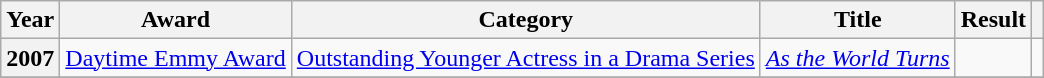<table class="wikitable sortable plainrowheaders">
<tr>
<th scope="col">Year</th>
<th scope="col">Award</th>
<th scope="col">Category</th>
<th scope="col">Title</th>
<th scope="col">Result</th>
<th scope="col" class="unsortable"></th>
</tr>
<tr>
<th scope="row" style="text-align:center;">2007</th>
<td><a href='#'>Daytime Emmy Award</a></td>
<td><a href='#'>Outstanding Younger Actress in a Drama Series</a></td>
<td><em><a href='#'>As the World Turns</a></em></td>
<td></td>
<td style="text-align:center;"></td>
</tr>
<tr>
</tr>
</table>
